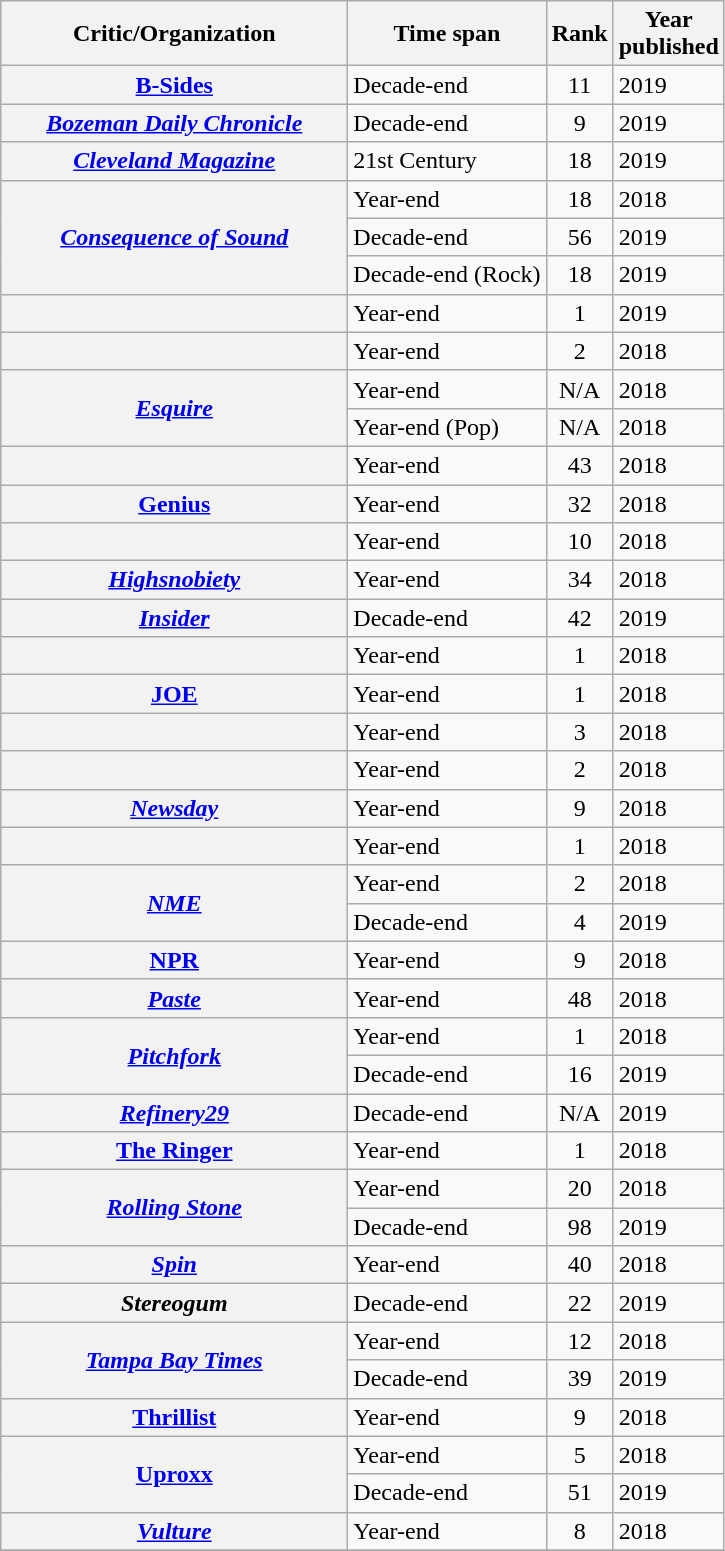<table class="wikitable sortable plainrowheaders">
<tr>
<th scope="col" style="width:14em;">Critic/Organization</th>
<th scope="col">Time span</th>
<th scope="col">Rank</th>
<th scope="col">Year<br>published</th>
</tr>
<tr>
<th scope="row"><a href='#'>B-Sides</a></th>
<td>Decade-end</td>
<td style="text-align:center;">11</td>
<td>2019</td>
</tr>
<tr>
<th scope="row"><em><a href='#'>Bozeman Daily Chronicle</a></em></th>
<td>Decade-end</td>
<td style="text-align:center;">9</td>
<td>2019</td>
</tr>
<tr>
<th scope="row"><em><a href='#'>Cleveland Magazine</a></em></th>
<td>21st Century</td>
<td style="text-align:center;">18</td>
<td>2019</td>
</tr>
<tr>
<th scope="row" rowspan="3"><em><a href='#'>Consequence of Sound</a></em></th>
<td>Year-end</td>
<td style="text-align:center;">18</td>
<td>2018</td>
</tr>
<tr>
<td>Decade-end</td>
<td style="text-align:center;">56</td>
<td>2019</td>
</tr>
<tr>
<td>Decade-end (Rock)</td>
<td style="text-align:center;">18</td>
<td>2019</td>
</tr>
<tr>
<th scope="row"></th>
<td>Year-end</td>
<td style="text-align:center;">1</td>
<td>2019</td>
</tr>
<tr>
<th scope="row"></th>
<td>Year-end</td>
<td style="text-align:center;">2</td>
<td>2018</td>
</tr>
<tr>
<th scope="row" rowspan="2"><em><a href='#'>Esquire</a></em></th>
<td>Year-end</td>
<td style="text-align:center;">N/A</td>
<td>2018</td>
</tr>
<tr>
<td>Year-end (Pop)</td>
<td style="text-align:center;">N/A</td>
<td>2018</td>
</tr>
<tr>
<th scope="row"></th>
<td>Year-end</td>
<td style="text-align:center;">43</td>
<td>2018</td>
</tr>
<tr>
<th scope="row"><a href='#'>Genius</a></th>
<td>Year-end</td>
<td style="text-align:center;">32</td>
<td>2018</td>
</tr>
<tr>
<th scope="row"></th>
<td>Year-end</td>
<td style="text-align:center;">10</td>
<td>2018</td>
</tr>
<tr>
<th scope="row"><em><a href='#'>Highsnobiety</a></em></th>
<td>Year-end</td>
<td style="text-align:center;">34</td>
<td>2018</td>
</tr>
<tr>
<th scope="row"><em><a href='#'>Insider</a></em></th>
<td>Decade-end</td>
<td style="text-align:center;">42</td>
<td>2019</td>
</tr>
<tr>
<th scope="row"></th>
<td>Year-end</td>
<td style="text-align:center;">1</td>
<td>2018</td>
</tr>
<tr>
<th scope="row"><a href='#'>JOE</a></th>
<td>Year-end</td>
<td style="text-align:center;">1</td>
<td>2018</td>
</tr>
<tr>
<th scope="row"></th>
<td>Year-end</td>
<td style="text-align:center;">3</td>
<td>2018</td>
</tr>
<tr>
<th scope="row"></th>
<td>Year-end</td>
<td style="text-align:center;">2</td>
<td>2018</td>
</tr>
<tr>
<th scope="row"><em><a href='#'>Newsday</a></em></th>
<td>Year-end</td>
<td style="text-align:center;">9</td>
<td>2018</td>
</tr>
<tr>
<th scope="row"></th>
<td>Year-end</td>
<td style="text-align:center;">1</td>
<td>2018</td>
</tr>
<tr>
<th scope="row" rowspan="2"><em><a href='#'>NME</a></em></th>
<td>Year-end</td>
<td style="text-align:center;">2</td>
<td>2018</td>
</tr>
<tr>
<td>Decade-end</td>
<td style="text-align:center;">4</td>
<td>2019</td>
</tr>
<tr>
<th scope="row"><a href='#'>NPR</a></th>
<td>Year-end</td>
<td style="text-align:center;">9</td>
<td>2018</td>
</tr>
<tr>
<th scope="row"><em><a href='#'>Paste</a></em></th>
<td>Year-end</td>
<td style="text-align:center;">48</td>
<td>2018</td>
</tr>
<tr>
<th scope="row" rowspan="2"><em><a href='#'>Pitchfork</a></em></th>
<td>Year-end</td>
<td style="text-align:center;">1</td>
<td>2018</td>
</tr>
<tr>
<td>Decade-end</td>
<td style="text-align:center;">16</td>
<td>2019</td>
</tr>
<tr>
<th scope="row"><em><a href='#'>Refinery29</a></em></th>
<td>Decade-end</td>
<td style="text-align:center;">N/A</td>
<td>2019</td>
</tr>
<tr>
<th scope="row"><a href='#'>The Ringer</a></th>
<td>Year-end</td>
<td style="text-align:center;">1</td>
<td>2018</td>
</tr>
<tr>
<th scope="row" rowspan="2"><em><a href='#'>Rolling Stone</a></em></th>
<td>Year-end</td>
<td style="text-align:center;">20</td>
<td>2018</td>
</tr>
<tr>
<td>Decade-end</td>
<td style="text-align:center;">98</td>
<td>2019</td>
</tr>
<tr>
<th scope="row"><em><a href='#'>Spin</a></em></th>
<td>Year-end</td>
<td style="text-align:center;">40</td>
<td>2018</td>
</tr>
<tr>
<th scope="row"><em>Stereogum</em></th>
<td>Decade-end</td>
<td style="text-align:center;">22</td>
<td>2019</td>
</tr>
<tr>
<th scope="row" rowspan="2"><em><a href='#'>Tampa Bay Times</a></em></th>
<td>Year-end</td>
<td style="text-align:center;">12</td>
<td>2018</td>
</tr>
<tr>
<td>Decade-end</td>
<td style="text-align:center;">39</td>
<td>2019</td>
</tr>
<tr>
<th scope="row"><a href='#'>Thrillist</a></th>
<td>Year-end</td>
<td style="text-align:center;">9</td>
<td>2018</td>
</tr>
<tr>
<th scope="row" rowspan="2"><a href='#'>Uproxx</a></th>
<td>Year-end</td>
<td style="text-align:center;">5</td>
<td>2018</td>
</tr>
<tr>
<td>Decade-end</td>
<td style="text-align:center;">51</td>
<td>2019</td>
</tr>
<tr>
<th scope="row"><em><a href='#'>Vulture</a></em></th>
<td>Year-end</td>
<td style="text-align:center;">8</td>
<td>2018</td>
</tr>
<tr>
</tr>
</table>
